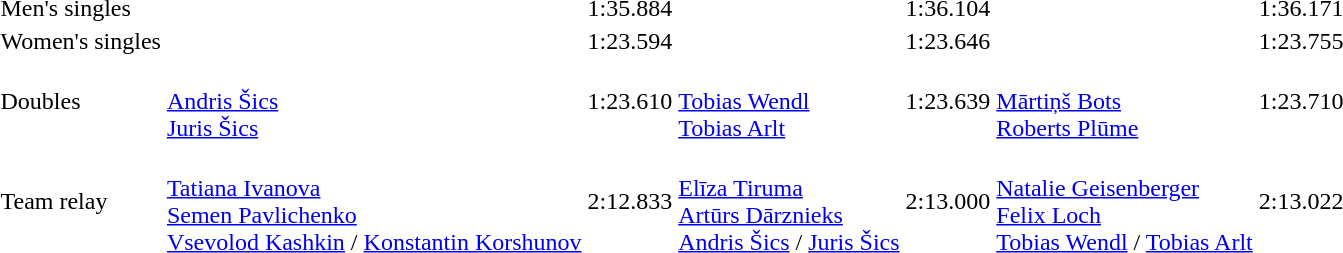<table>
<tr>
<td>Men's singles<br></td>
<td></td>
<td>1:35.884</td>
<td></td>
<td>1:36.104</td>
<td></td>
<td>1:36.171</td>
</tr>
<tr>
<td>Women's singles<br></td>
<td></td>
<td>1:23.594</td>
<td></td>
<td>1:23.646</td>
<td></td>
<td>1:23.755</td>
</tr>
<tr>
<td>Doubles<br></td>
<td><br><a href='#'>Andris Šics</a><br><a href='#'>Juris Šics</a></td>
<td>1:23.610</td>
<td><br><a href='#'>Tobias Wendl</a><br><a href='#'>Tobias Arlt</a></td>
<td>1:23.639</td>
<td><br><a href='#'>Mārtiņš Bots</a><br><a href='#'>Roberts Plūme</a></td>
<td>1:23.710</td>
</tr>
<tr>
<td>Team relay<br></td>
<td><br><a href='#'>Tatiana Ivanova</a><br><a href='#'>Semen Pavlichenko</a><br><a href='#'>Vsevolod Kashkin</a> / <a href='#'>Konstantin Korshunov</a></td>
<td>2:12.833</td>
<td><br><a href='#'>Elīza Tiruma</a><br><a href='#'>Artūrs Dārznieks</a><br><a href='#'>Andris Šics</a> / <a href='#'>Juris Šics</a></td>
<td>2:13.000</td>
<td><br><a href='#'>Natalie Geisenberger</a><br><a href='#'>Felix Loch</a><br><a href='#'>Tobias Wendl</a> / <a href='#'>Tobias Arlt</a></td>
<td>2:13.022</td>
</tr>
</table>
